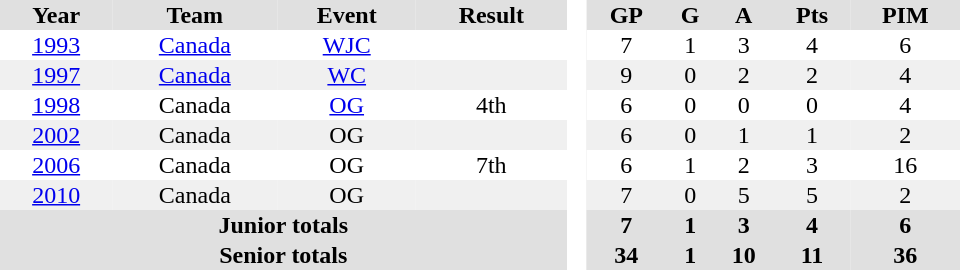<table border="0" cellpadding="1" cellspacing="0" style="text-align:center; width:40em">
<tr ALIGN="center" bgcolor="#e0e0e0">
<th>Year</th>
<th>Team</th>
<th>Event</th>
<th>Result</th>
<th rowspan="99" bgcolor="#ffffff"> </th>
<th>GP</th>
<th>G</th>
<th>A</th>
<th>Pts</th>
<th>PIM</th>
</tr>
<tr>
<td><a href='#'>1993</a></td>
<td><a href='#'>Canada</a></td>
<td><a href='#'>WJC</a></td>
<td></td>
<td>7</td>
<td>1</td>
<td>3</td>
<td>4</td>
<td>6</td>
</tr>
<tr bgcolor="#f0f0f0">
<td><a href='#'>1997</a></td>
<td><a href='#'>Canada</a></td>
<td><a href='#'>WC</a></td>
<td></td>
<td>9</td>
<td>0</td>
<td>2</td>
<td>2</td>
<td>4</td>
</tr>
<tr>
<td><a href='#'>1998</a></td>
<td>Canada</td>
<td><a href='#'>OG</a></td>
<td>4th</td>
<td>6</td>
<td>0</td>
<td>0</td>
<td>0</td>
<td>4</td>
</tr>
<tr bgcolor="#f0f0f0">
<td><a href='#'>2002</a></td>
<td>Canada</td>
<td>OG</td>
<td></td>
<td>6</td>
<td>0</td>
<td>1</td>
<td>1</td>
<td>2</td>
</tr>
<tr>
<td><a href='#'>2006</a></td>
<td>Canada</td>
<td>OG</td>
<td>7th</td>
<td>6</td>
<td>1</td>
<td>2</td>
<td>3</td>
<td>16</td>
</tr>
<tr bgcolor="#f0f0f0">
<td><a href='#'>2010</a></td>
<td>Canada</td>
<td>OG</td>
<td></td>
<td>7</td>
<td>0</td>
<td>5</td>
<td>5</td>
<td>2</td>
</tr>
<tr bgcolor="#e0e0e0">
<th colspan=4>Junior totals</th>
<th>7</th>
<th>1</th>
<th>3</th>
<th>4</th>
<th>6</th>
</tr>
<tr bgcolor="#e0e0e0">
<th colspan=4>Senior totals</th>
<th>34</th>
<th>1</th>
<th>10</th>
<th>11</th>
<th>36</th>
</tr>
</table>
